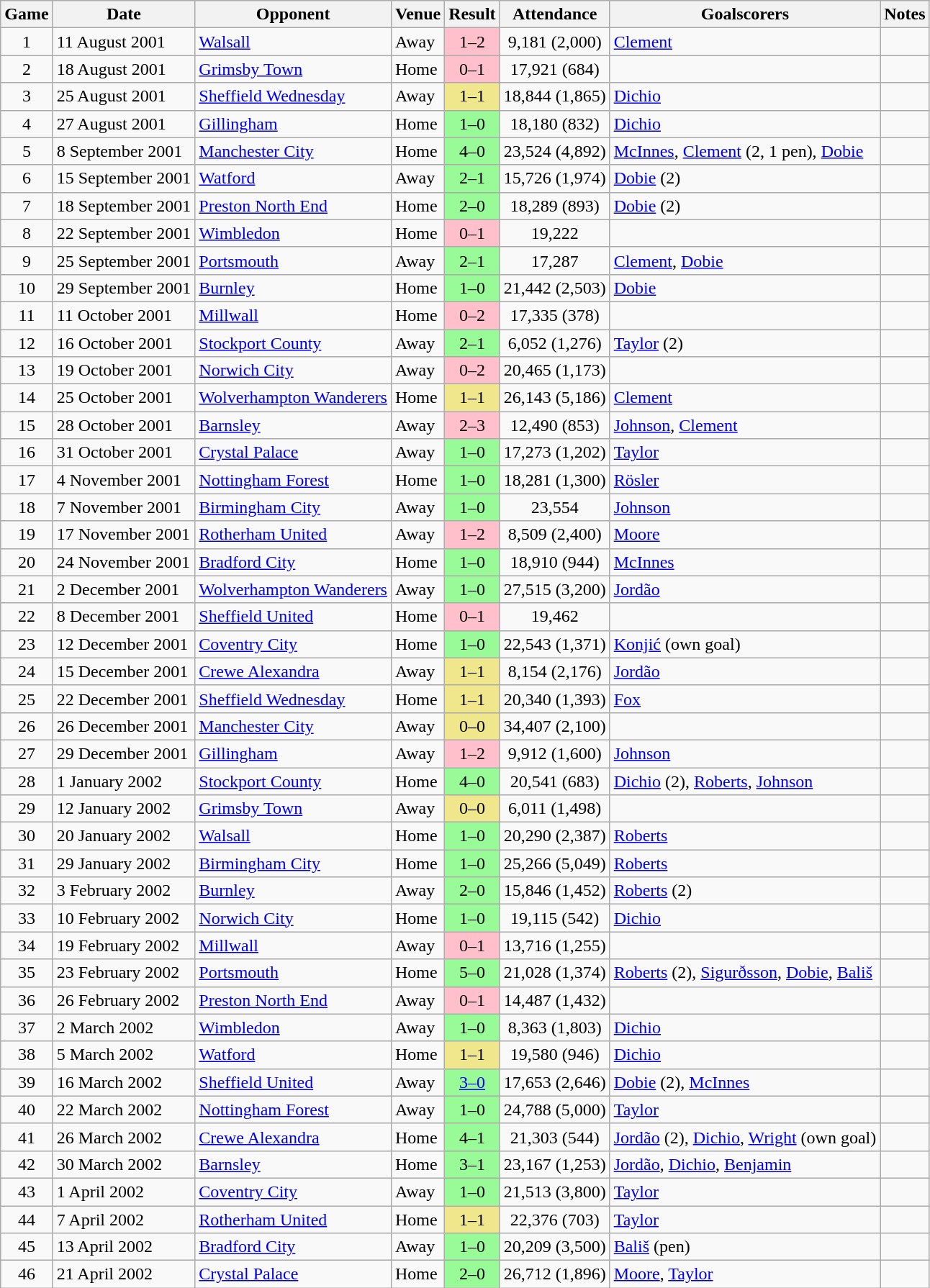<table class="wikitable">
<tr>
<th>Game</th>
<th>Date</th>
<th>Opponent</th>
<th>Venue</th>
<th>Result</th>
<th>Attendance</th>
<th>Goalscorers</th>
<th>Notes</th>
</tr>
<tr>
<td align="center">1</td>
<td>11 August 2001</td>
<td><a href='#'>Walsall</a></td>
<td>Away</td>
<td align="center" bgcolor="Pink">1–2</td>
<td align="center">9,181 (2,000)</td>
<td><a href='#'>Clement</a></td>
<td></td>
</tr>
<tr>
<td align="center">2</td>
<td>18 August 2001</td>
<td><a href='#'>Grimsby Town</a></td>
<td>Home</td>
<td align="center" bgcolor="Pink">0–1</td>
<td align="center">17,921 (684)</td>
<td></td>
<td></td>
</tr>
<tr>
<td align="center">3</td>
<td>25 August 2001</td>
<td><a href='#'>Sheffield Wednesday</a></td>
<td>Away</td>
<td align="center" bgcolor="Khaki">1–1</td>
<td align="center">18,844 (1,865)</td>
<td><a href='#'>Dichio</a></td>
<td></td>
</tr>
<tr>
<td align="center">4</td>
<td>27 August 2001</td>
<td><a href='#'>Gillingham</a></td>
<td>Home</td>
<td align="center" bgcolor="PaleGreen">1–0</td>
<td align="center">18,180 (832)</td>
<td><a href='#'>Dichio</a></td>
<td></td>
</tr>
<tr>
<td align="center">5</td>
<td>8 September 2001</td>
<td><a href='#'>Manchester City</a></td>
<td>Home</td>
<td align="center" bgcolor="PaleGreen">4–0</td>
<td align="center">23,524 (4,892)</td>
<td><a href='#'>McInnes</a>, <a href='#'>Clement</a> (2, 1 pen), <a href='#'>Dobie</a></td>
<td></td>
</tr>
<tr>
<td align="center">6</td>
<td>15 September 2001</td>
<td><a href='#'>Watford</a></td>
<td>Away</td>
<td align="center" bgcolor="PaleGreen">2–1</td>
<td align="center">15,726 (1,974)</td>
<td><a href='#'>Dobie</a> (2)</td>
<td></td>
</tr>
<tr>
<td align="center">7</td>
<td>18 September 2001</td>
<td><a href='#'>Preston North End</a></td>
<td>Home</td>
<td align="center" bgcolor="PaleGreen">2–0</td>
<td align="center">18,289 (893)</td>
<td><a href='#'>Dobie</a> (2)</td>
<td></td>
</tr>
<tr>
<td align="center">8</td>
<td>22 September 2001</td>
<td><a href='#'>Wimbledon</a></td>
<td>Home</td>
<td align="center" bgcolor="Pink">0–1</td>
<td align="center">19,222</td>
<td></td>
<td></td>
</tr>
<tr>
<td align="center">9</td>
<td>25 September 2001</td>
<td><a href='#'>Portsmouth</a></td>
<td>Away</td>
<td align="center" bgcolor="PaleGreen">2–1</td>
<td align="center">17,287</td>
<td><a href='#'>Clement</a>, <a href='#'>Dobie</a></td>
<td></td>
</tr>
<tr>
<td align="center">10</td>
<td>29 September 2001</td>
<td><a href='#'>Burnley</a></td>
<td>Home</td>
<td align="center" bgcolor="PaleGreen">1–0</td>
<td align="center">21,442 (2,503)</td>
<td><a href='#'>Dobie</a></td>
<td></td>
</tr>
<tr>
<td align="center">11</td>
<td>11 October 2001</td>
<td><a href='#'>Millwall</a></td>
<td>Home</td>
<td align="center" bgcolor="Pink">0–2</td>
<td align="center">17,335 (378)</td>
<td></td>
<td></td>
</tr>
<tr>
<td align="center">12</td>
<td>16 October 2001</td>
<td><a href='#'>Stockport County</a></td>
<td>Away</td>
<td align="center" bgcolor="PaleGreen">2–1</td>
<td align="center">6,052 (1,276)</td>
<td><a href='#'>Taylor</a> (2)</td>
<td></td>
</tr>
<tr>
<td align="center">13</td>
<td>19 October 2001</td>
<td><a href='#'>Norwich City</a></td>
<td>Away</td>
<td align="center" bgcolor="Pink">0–2</td>
<td align="center">20,465 (1,173)</td>
<td></td>
<td></td>
</tr>
<tr>
<td align="center">14</td>
<td>25 October 2001</td>
<td><a href='#'>Wolverhampton Wanderers</a></td>
<td>Home</td>
<td align="center" bgcolor="Khaki">1–1</td>
<td align="center">26,143 (5,186)</td>
<td><a href='#'>Clement</a></td>
<td></td>
</tr>
<tr>
<td align="center">15</td>
<td>28 October 2001</td>
<td><a href='#'>Barnsley</a></td>
<td>Away</td>
<td align="center" bgcolor="Pink">2–3</td>
<td align="center">12,490 (853)</td>
<td><a href='#'>Johnson</a>, <a href='#'>Clement</a></td>
<td></td>
</tr>
<tr>
<td align="center">16</td>
<td>31 October 2001</td>
<td><a href='#'>Crystal Palace</a></td>
<td>Away</td>
<td align="center" bgcolor="PaleGreen">1–0</td>
<td align="center">17,273 (1,202)</td>
<td><a href='#'>Taylor</a></td>
<td></td>
</tr>
<tr>
<td align="center">17</td>
<td>4 November 2001</td>
<td><a href='#'>Nottingham Forest</a></td>
<td>Home</td>
<td align="center" bgcolor="PaleGreen">1–0</td>
<td align="center">18,281 (1,300)</td>
<td><a href='#'>Rösler</a></td>
<td></td>
</tr>
<tr>
<td align="center">18</td>
<td>7 November 2001</td>
<td><a href='#'>Birmingham City</a></td>
<td>Away</td>
<td align="center" bgcolor="PaleGreen">1–0</td>
<td align="center">23,554</td>
<td><a href='#'>Johnson</a></td>
<td></td>
</tr>
<tr>
<td align="center">19</td>
<td>17 November 2001</td>
<td><a href='#'>Rotherham United</a></td>
<td>Away</td>
<td align="center" bgcolor="Pink">1–2</td>
<td align="center">8,509 (2,400)</td>
<td><a href='#'>Moore</a></td>
<td></td>
</tr>
<tr>
<td align="center">20</td>
<td>24 November 2001</td>
<td><a href='#'>Bradford City</a></td>
<td>Home</td>
<td align="center" bgcolor="PaleGreen">1–0</td>
<td align="center">18,910 (944)</td>
<td><a href='#'>McInnes</a></td>
<td></td>
</tr>
<tr>
<td align="center">21</td>
<td>2 December 2001</td>
<td><a href='#'>Wolverhampton Wanderers</a></td>
<td>Away</td>
<td align="center" bgcolor="PaleGreen">1–0</td>
<td align="center">27,515 (3,200)</td>
<td><a href='#'>Jordão</a></td>
<td></td>
</tr>
<tr>
<td align="center">22</td>
<td>8 December 2001</td>
<td><a href='#'>Sheffield United</a></td>
<td>Home</td>
<td align="center" bgcolor="Pink">0–1</td>
<td align="center">19,462</td>
<td></td>
<td></td>
</tr>
<tr>
<td align="center">23</td>
<td>12 December 2001</td>
<td><a href='#'>Coventry City</a></td>
<td>Home</td>
<td align="center" bgcolor="PaleGreen">1–0</td>
<td align="center">22,543 (1,371)</td>
<td><a href='#'>Konjić</a> (own goal)</td>
<td></td>
</tr>
<tr>
<td align="center">24</td>
<td>15 December 2001</td>
<td><a href='#'>Crewe Alexandra</a></td>
<td>Away</td>
<td align="center" bgcolor="Khaki">1–1</td>
<td align="center">8,154 (2,176)</td>
<td><a href='#'>Jordão</a></td>
<td></td>
</tr>
<tr>
<td align="center">25</td>
<td>22 December 2001</td>
<td><a href='#'>Sheffield Wednesday</a></td>
<td>Home</td>
<td align="center" bgcolor="Khaki">1–1</td>
<td align="center">20,340 (1,393)</td>
<td><a href='#'>Fox</a></td>
<td></td>
</tr>
<tr>
<td align="center">26</td>
<td>26 December 2001</td>
<td><a href='#'>Manchester City</a></td>
<td>Away</td>
<td align="center" bgcolor="Khaki">0–0</td>
<td align="center">34,407 (2,100)</td>
<td></td>
<td></td>
</tr>
<tr>
<td align="center">27</td>
<td>29 December 2001</td>
<td><a href='#'>Gillingham</a></td>
<td>Away</td>
<td align="center" bgcolor="Pink">1–2</td>
<td align="center">9,912 (1,600)</td>
<td><a href='#'>Johnson</a></td>
<td></td>
</tr>
<tr>
<td align="center">28</td>
<td>1 January 2002</td>
<td><a href='#'>Stockport County</a></td>
<td>Home</td>
<td align="center" bgcolor="PaleGreen">4–0</td>
<td align="center">20,541 (683)</td>
<td><a href='#'>Dichio</a> (2), <a href='#'>Roberts</a>, <a href='#'>Johnson</a></td>
<td></td>
</tr>
<tr>
<td align="center">29</td>
<td>12 January 2002</td>
<td><a href='#'>Grimsby Town</a></td>
<td>Away</td>
<td align="center" bgcolor="Khaki">0–0</td>
<td align="center">6,011 (1,498)</td>
<td></td>
<td></td>
</tr>
<tr>
<td align="center">30</td>
<td>20 January 2002</td>
<td><a href='#'>Walsall</a></td>
<td>Home</td>
<td align="center" bgcolor="PaleGreen">1–0</td>
<td align="center">20,290 (2,387)</td>
<td><a href='#'>Roberts</a></td>
<td></td>
</tr>
<tr>
<td align="center">31</td>
<td>29 January 2002</td>
<td><a href='#'>Birmingham City</a></td>
<td>Home</td>
<td align="center" bgcolor="PaleGreen">1–0</td>
<td align="center">25,266 (5,049)</td>
<td><a href='#'>Roberts</a></td>
<td></td>
</tr>
<tr>
<td align="center">32</td>
<td>3 February 2002</td>
<td><a href='#'>Burnley</a></td>
<td>Away</td>
<td align="center" bgcolor="PaleGreen">2–0</td>
<td align="center">15,846 (1,452)</td>
<td><a href='#'>Roberts</a> (2)</td>
<td></td>
</tr>
<tr>
<td align="center">33</td>
<td>10 February 2002</td>
<td><a href='#'>Norwich City</a></td>
<td>Home</td>
<td align="center" bgcolor="PaleGreen">1–0</td>
<td align="center">19,115 (542)</td>
<td><a href='#'>Dichio</a></td>
<td></td>
</tr>
<tr>
<td align="center">34</td>
<td>19 February 2002</td>
<td><a href='#'>Millwall</a></td>
<td>Away</td>
<td align="center" bgcolor="Pink">0–1</td>
<td align="center">13,716 (1,255)</td>
<td></td>
<td></td>
</tr>
<tr>
<td align="center">35</td>
<td>23 February 2002</td>
<td><a href='#'>Portsmouth</a></td>
<td>Home</td>
<td align="center" bgcolor="PaleGreen">5–0</td>
<td align="center">21,028 (1,374)</td>
<td><a href='#'>Roberts</a> (2), <a href='#'>Sigurðsson</a>, <a href='#'>Dobie</a>, <a href='#'>Bališ</a></td>
<td></td>
</tr>
<tr>
<td align="center">36</td>
<td>26 February 2002</td>
<td><a href='#'>Preston North End</a></td>
<td>Away</td>
<td align="center" bgcolor="Pink">0–1</td>
<td align="center">14,487 (1,432)</td>
<td></td>
<td></td>
</tr>
<tr>
<td align="center">37</td>
<td>2 March 2002</td>
<td><a href='#'>Wimbledon</a></td>
<td>Away</td>
<td align="center" bgcolor="PaleGreen">1–0</td>
<td align="center">8,363 (1,803)</td>
<td><a href='#'>Dichio</a></td>
<td></td>
</tr>
<tr>
<td align="center">38</td>
<td>5 March 2002</td>
<td><a href='#'>Watford</a></td>
<td>Home</td>
<td align="center" bgcolor="Khaki">1–1</td>
<td align="center">19,580 (946)</td>
<td><a href='#'>Dichio</a></td>
<td></td>
</tr>
<tr>
<td align="center">39</td>
<td>16 March 2002</td>
<td><a href='#'>Sheffield United</a></td>
<td>Away</td>
<td align="center" bgcolor="PaleGreen"><a href='#'>3–0</a></td>
<td align="center">17,653 (2,646)</td>
<td><a href='#'>Dobie</a> (2), <a href='#'>McInnes</a></td>
<td></td>
</tr>
<tr>
<td align="center">40</td>
<td>22 March 2002</td>
<td><a href='#'>Nottingham Forest</a></td>
<td>Away</td>
<td align="center" bgcolor="PaleGreen">1–0</td>
<td align="center">24,788 (5,000)</td>
<td><a href='#'>Taylor</a></td>
<td></td>
</tr>
<tr>
<td align="center">41</td>
<td>26 March 2002</td>
<td><a href='#'>Crewe Alexandra</a></td>
<td>Home</td>
<td align="center" bgcolor="PaleGreen">4–1</td>
<td align="center">21,303 (544)</td>
<td><a href='#'>Jordão</a> (2), <a href='#'>Dichio</a>, <a href='#'>Wright</a> (own goal)</td>
<td></td>
</tr>
<tr>
<td align="center">42</td>
<td>30 March 2002</td>
<td><a href='#'>Barnsley</a></td>
<td>Home</td>
<td align="center" bgcolor="PaleGreen">3–1</td>
<td align="center">23,167 (1,253)</td>
<td><a href='#'>Jordão</a>, <a href='#'>Dichio</a>, <a href='#'>Benjamin</a></td>
<td></td>
</tr>
<tr>
<td align="center">43</td>
<td>1 April 2002</td>
<td><a href='#'>Coventry City</a></td>
<td>Away</td>
<td align="center" bgcolor="PaleGreen">1–0</td>
<td align="center">21,513 (3,800)</td>
<td><a href='#'>Taylor</a></td>
<td></td>
</tr>
<tr>
<td align="center">44</td>
<td>7 April 2002</td>
<td><a href='#'>Rotherham United</a></td>
<td>Home</td>
<td align="center" bgcolor="Khaki">1–1</td>
<td align="center">22,376 (703)</td>
<td><a href='#'>Taylor</a></td>
<td></td>
</tr>
<tr>
<td align="center">45</td>
<td>13 April 2002</td>
<td><a href='#'>Bradford City</a></td>
<td>Away</td>
<td align="center" bgcolor="PaleGreen">1–0</td>
<td align="center">20,209 (3,500)</td>
<td><a href='#'>Bališ</a> (pen)</td>
<td></td>
</tr>
<tr>
<td align="center">46</td>
<td>21 April 2002</td>
<td><a href='#'>Crystal Palace</a></td>
<td>Home</td>
<td align="center" bgcolor="PaleGreen">2–0</td>
<td align="center">26,712 (1,896)</td>
<td><a href='#'>Moore</a>, <a href='#'>Taylor</a></td>
<td></td>
</tr>
</table>
